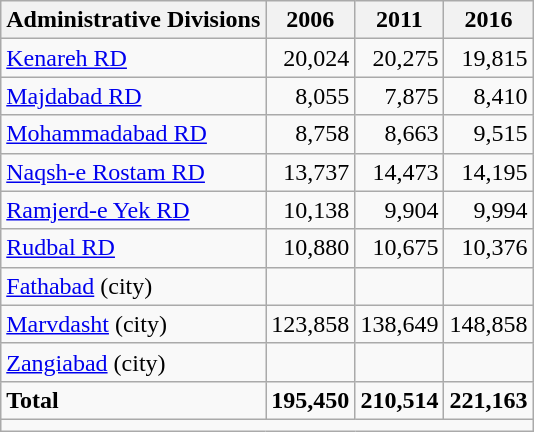<table class="wikitable">
<tr>
<th>Administrative Divisions</th>
<th>2006</th>
<th>2011</th>
<th>2016</th>
</tr>
<tr>
<td><a href='#'>Kenareh RD</a></td>
<td style="text-align: right;">20,024</td>
<td style="text-align: right;">20,275</td>
<td style="text-align: right;">19,815</td>
</tr>
<tr>
<td><a href='#'>Majdabad RD</a></td>
<td style="text-align: right;">8,055</td>
<td style="text-align: right;">7,875</td>
<td style="text-align: right;">8,410</td>
</tr>
<tr>
<td><a href='#'>Mohammadabad RD</a></td>
<td style="text-align: right;">8,758</td>
<td style="text-align: right;">8,663</td>
<td style="text-align: right;">9,515</td>
</tr>
<tr>
<td><a href='#'>Naqsh-e Rostam RD</a></td>
<td style="text-align: right;">13,737</td>
<td style="text-align: right;">14,473</td>
<td style="text-align: right;">14,195</td>
</tr>
<tr>
<td><a href='#'>Ramjerd-e Yek RD</a></td>
<td style="text-align: right;">10,138</td>
<td style="text-align: right;">9,904</td>
<td style="text-align: right;">9,994</td>
</tr>
<tr>
<td><a href='#'>Rudbal RD</a></td>
<td style="text-align: right;">10,880</td>
<td style="text-align: right;">10,675</td>
<td style="text-align: right;">10,376</td>
</tr>
<tr>
<td><a href='#'>Fathabad</a> (city)</td>
<td style="text-align: right;"></td>
<td style="text-align: right;"></td>
<td style="text-align: right;"></td>
</tr>
<tr>
<td><a href='#'>Marvdasht</a> (city)</td>
<td style="text-align: right;">123,858</td>
<td style="text-align: right;">138,649</td>
<td style="text-align: right;">148,858</td>
</tr>
<tr>
<td><a href='#'>Zangiabad</a> (city)</td>
<td style="text-align: right;"></td>
<td style="text-align: right;"></td>
<td style="text-align: right;"></td>
</tr>
<tr>
<td><strong>Total</strong></td>
<td style="text-align: right;"><strong>195,450</strong></td>
<td style="text-align: right;"><strong>210,514</strong></td>
<td style="text-align: right;"><strong>221,163</strong></td>
</tr>
<tr>
<td colspan=4></td>
</tr>
</table>
